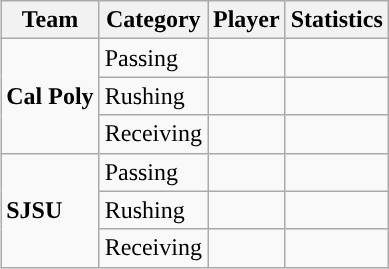<table class="wikitable" style="float: right;">
<tr>
<th>Team</th>
<th>Category</th>
<th>Player</th>
<th>Statistics</th>
</tr>
<tr>
<td rowspan=3><strong>Cal Poly</strong></td>
<td>Passing</td>
<td></td>
<td></td>
</tr>
<tr>
<td>Rushing</td>
<td></td>
<td></td>
</tr>
<tr>
<td>Receiving</td>
<td></td>
<td></td>
</tr>
<tr>
<td rowspan=3><strong>SJSU</strong></td>
<td>Passing</td>
<td></td>
<td></td>
</tr>
<tr>
<td>Rushing</td>
<td></td>
<td></td>
</tr>
<tr>
<td>Receiving</td>
<td></td>
<td></td>
</tr>
</table>
